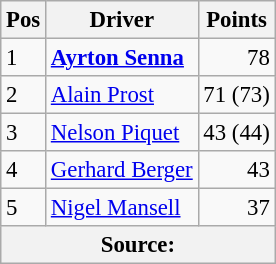<table class="wikitable" style="font-size: 95%;">
<tr>
<th>Pos</th>
<th>Driver</th>
<th>Points</th>
</tr>
<tr>
<td>1</td>
<td> <strong><a href='#'>Ayrton Senna</a></strong></td>
<td align="right">78</td>
</tr>
<tr>
<td>2</td>
<td> <a href='#'>Alain Prost</a></td>
<td align="right">71 (73)</td>
</tr>
<tr>
<td>3</td>
<td> <a href='#'>Nelson Piquet</a></td>
<td align="right">43 (44)</td>
</tr>
<tr>
<td>4</td>
<td> <a href='#'>Gerhard Berger</a></td>
<td align="right">43</td>
</tr>
<tr>
<td>5</td>
<td> <a href='#'>Nigel Mansell</a></td>
<td align="right">37</td>
</tr>
<tr>
<th colspan=3>Source:</th>
</tr>
</table>
